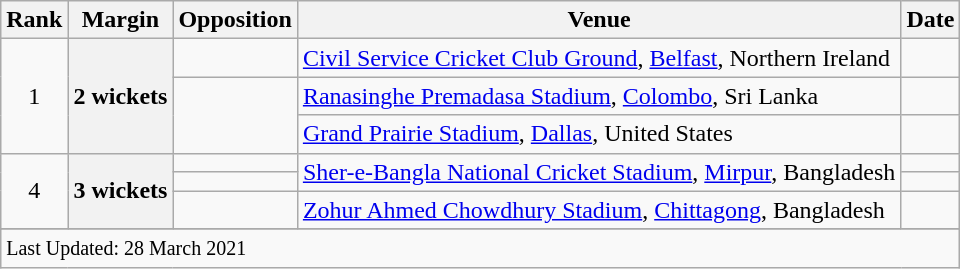<table class="wikitable plainrowheaders sortable">
<tr>
<th scope=col>Rank</th>
<th scope=col>Margin</th>
<th scope=col>Opposition</th>
<th scope=col>Venue</th>
<th scope=col>Date</th>
</tr>
<tr>
<td align=center rowspan=3>1</td>
<th scope=row style=text-align:center rowspan=3>2 wickets</th>
<td></td>
<td><a href='#'>Civil Service Cricket Club Ground</a>, <a href='#'>Belfast</a>, Northern Ireland</td>
<td> </td>
</tr>
<tr>
<td rowspan=2></td>
<td><a href='#'>Ranasinghe Premadasa Stadium</a>, <a href='#'>Colombo</a>, Sri Lanka</td>
<td></td>
</tr>
<tr>
<td><a href='#'>Grand Prairie Stadium</a>, <a href='#'>Dallas</a>, United States</td>
<td></td>
</tr>
<tr>
<td align=center rowspan=3>4</td>
<th scope=row style=text-align:center rowspan=3>3 wickets</th>
<td></td>
<td rowspan=2><a href='#'>Sher-e-Bangla National Cricket Stadium</a>, <a href='#'>Mirpur</a>, Bangladesh</td>
<td> </td>
</tr>
<tr>
<td></td>
<td></td>
</tr>
<tr>
<td></td>
<td><a href='#'>Zohur Ahmed Chowdhury Stadium</a>, <a href='#'>Chittagong</a>, Bangladesh</td>
<td></td>
</tr>
<tr>
</tr>
<tr class=sortbottom>
<td colspan=6><small>Last Updated: 28 March 2021</small></td>
</tr>
</table>
